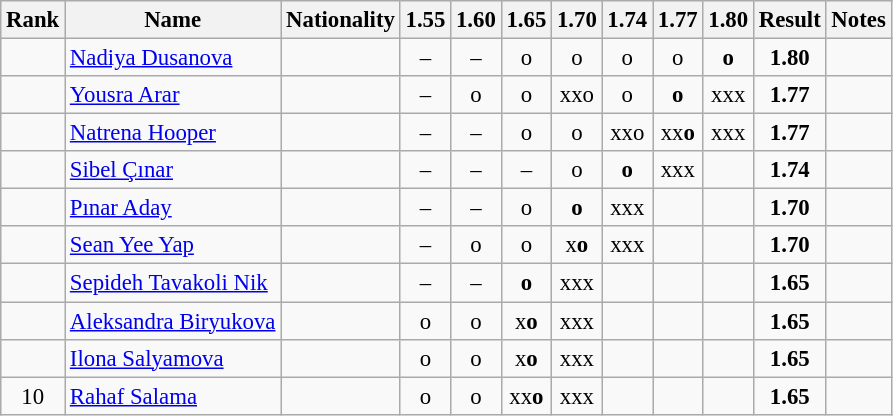<table class="wikitable sortable" style="text-align:center;font-size:95%">
<tr>
<th>Rank</th>
<th>Name</th>
<th>Nationality</th>
<th>1.55</th>
<th>1.60</th>
<th>1.65</th>
<th>1.70</th>
<th>1.74</th>
<th>1.77</th>
<th>1.80</th>
<th>Result</th>
<th>Notes</th>
</tr>
<tr>
<td></td>
<td align=left><a href='#'>Nadiya Dusanova</a></td>
<td align=left></td>
<td>–</td>
<td>–</td>
<td>o</td>
<td>o</td>
<td>o</td>
<td>o</td>
<td><strong>o</strong></td>
<td><strong>1.80</strong></td>
<td></td>
</tr>
<tr>
<td></td>
<td align=left><a href='#'>Yousra Arar</a></td>
<td align=left></td>
<td>–</td>
<td>o</td>
<td>o</td>
<td>xxo</td>
<td>o</td>
<td><strong>o</strong></td>
<td>xxx</td>
<td><strong>1.77</strong></td>
<td></td>
</tr>
<tr>
<td></td>
<td align=left><a href='#'>Natrena Hooper</a></td>
<td align=left></td>
<td>–</td>
<td>–</td>
<td>o</td>
<td>o</td>
<td>xxo</td>
<td>xx<strong>o</strong></td>
<td>xxx</td>
<td><strong>1.77</strong></td>
<td></td>
</tr>
<tr>
<td></td>
<td align=left><a href='#'>Sibel Çınar</a></td>
<td align=left></td>
<td>–</td>
<td>–</td>
<td>–</td>
<td>o</td>
<td><strong>o</strong></td>
<td>xxx</td>
<td></td>
<td><strong>1.74</strong></td>
<td></td>
</tr>
<tr>
<td></td>
<td align=left><a href='#'>Pınar Aday</a></td>
<td align=left></td>
<td>–</td>
<td>–</td>
<td>o</td>
<td><strong>o</strong></td>
<td>xxx</td>
<td></td>
<td></td>
<td><strong>1.70</strong></td>
<td></td>
</tr>
<tr>
<td></td>
<td align=left><a href='#'>Sean Yee Yap</a></td>
<td align=left></td>
<td>–</td>
<td>o</td>
<td>o</td>
<td>x<strong>o</strong></td>
<td>xxx</td>
<td></td>
<td></td>
<td><strong>1.70</strong></td>
<td></td>
</tr>
<tr>
<td></td>
<td align=left><a href='#'>Sepideh Tavakoli Nik</a></td>
<td align=left></td>
<td>–</td>
<td>–</td>
<td><strong>o</strong></td>
<td>xxx</td>
<td></td>
<td></td>
<td></td>
<td><strong>1.65</strong></td>
<td></td>
</tr>
<tr>
<td></td>
<td align=left><a href='#'> Aleksandra Biryukova</a></td>
<td align=left></td>
<td>o</td>
<td>o</td>
<td>x<strong>o</strong></td>
<td>xxx</td>
<td></td>
<td></td>
<td></td>
<td><strong>1.65</strong></td>
<td></td>
</tr>
<tr>
<td></td>
<td align=left><a href='#'>Ilona Salyamova</a></td>
<td align=left></td>
<td>o</td>
<td>o</td>
<td>x<strong>o</strong></td>
<td>xxx</td>
<td></td>
<td></td>
<td></td>
<td><strong>1.65</strong></td>
<td></td>
</tr>
<tr>
<td>10</td>
<td align=left><a href='#'>Rahaf Salama</a></td>
<td align=left></td>
<td>o</td>
<td>o</td>
<td>xx<strong>o</strong></td>
<td>xxx</td>
<td></td>
<td></td>
<td></td>
<td><strong>1.65</strong></td>
<td></td>
</tr>
</table>
